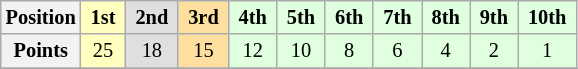<table class="wikitable" style="font-size:85%; text-align:center">
<tr>
<th>Position</th>
<td style="background:#ffffbf;"> <strong>1st</strong> </td>
<td style="background:#dfdfdf;"> <strong>2nd</strong> </td>
<td style="background:#ffdf9f;"> <strong>3rd</strong> </td>
<td style="background:#dfffdf;"> <strong>4th</strong> </td>
<td style="background:#dfffdf;"> <strong>5th</strong> </td>
<td style="background:#dfffdf;"> <strong>6th</strong> </td>
<td style="background:#dfffdf;"> <strong>7th</strong> </td>
<td style="background:#dfffdf;"> <strong>8th</strong> </td>
<td style="background:#dfffdf;"> <strong>9th</strong> </td>
<td style="background:#dfffdf;"> <strong>10th</strong> </td>
</tr>
<tr>
<th>Points</th>
<td style="background:#ffffbf;">25</td>
<td style="background:#dfdfdf;">18</td>
<td style="background:#ffdf9f;">15</td>
<td style="background:#dfffdf;">12</td>
<td style="background:#dfffdf;">10</td>
<td style="background:#dfffdf;">8</td>
<td style="background:#dfffdf;">6</td>
<td style="background:#dfffdf;">4</td>
<td style="background:#dfffdf;">2</td>
<td style="background:#dfffdf;">1</td>
</tr>
<tr>
</tr>
</table>
